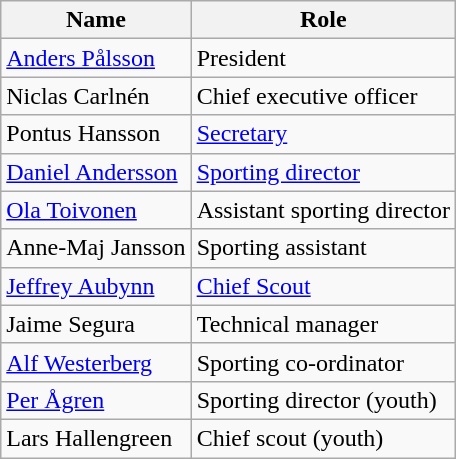<table class="wikitable">
<tr>
<th>Name</th>
<th>Role</th>
</tr>
<tr>
<td> <a href='#'>Anders Pålsson</a></td>
<td>President</td>
</tr>
<tr>
<td> Niclas Carlnén</td>
<td>Chief executive officer</td>
</tr>
<tr>
<td> Pontus Hansson</td>
<td><a href='#'>Secretary</a></td>
</tr>
<tr>
<td> <a href='#'>Daniel Andersson</a></td>
<td><a href='#'>Sporting director</a></td>
</tr>
<tr>
<td> <a href='#'>Ola Toivonen</a></td>
<td>Assistant sporting director</td>
</tr>
<tr>
<td> Anne-Maj Jansson</td>
<td>Sporting assistant</td>
</tr>
<tr>
<td> <a href='#'>Jeffrey Aubynn</a></td>
<td><a href='#'>Chief Scout</a></td>
</tr>
<tr>
<td> Jaime Segura</td>
<td>Technical manager</td>
</tr>
<tr>
<td> <a href='#'>Alf Westerberg</a></td>
<td>Sporting co-ordinator</td>
</tr>
<tr>
<td> <a href='#'>Per Ågren</a></td>
<td>Sporting director (youth)</td>
</tr>
<tr>
<td> Lars Hallengreen</td>
<td>Chief scout (youth)</td>
</tr>
</table>
